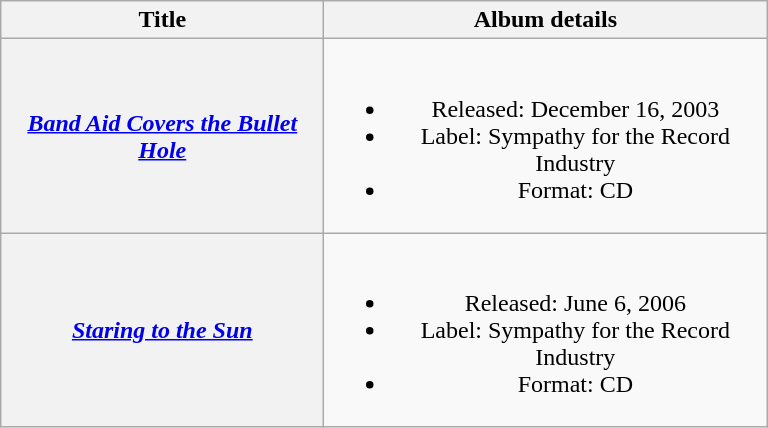<table class="wikitable plainrowheaders" style="text-align:center;" border="1">
<tr>
<th scope="col" style="width:13em;">Title</th>
<th scope="col" style="width:18em;">Album details</th>
</tr>
<tr>
<th scope="row"><em><a href='#'>Band Aid Covers the Bullet Hole</a></em></th>
<td><br><ul><li>Released: December 16, 2003</li><li>Label: Sympathy for the Record Industry</li><li>Format: CD</li></ul></td>
</tr>
<tr>
<th scope="row"><em><a href='#'>Staring to the Sun</a></em></th>
<td><br><ul><li>Released: June 6, 2006</li><li>Label: Sympathy for the Record Industry</li><li>Format: CD</li></ul></td>
</tr>
</table>
